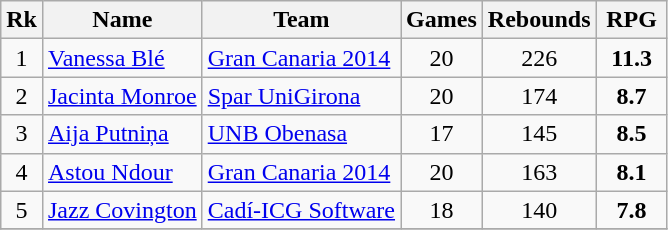<table class="wikitable" style="text-align: center;">
<tr>
<th>Rk</th>
<th>Name</th>
<th>Team</th>
<th>Games</th>
<th>Rebounds</th>
<th width=40>RPG</th>
</tr>
<tr>
<td>1</td>
<td align="left"> <a href='#'>Vanessa Blé</a></td>
<td align="left"><a href='#'>Gran Canaria 2014</a></td>
<td>20</td>
<td>226</td>
<td><strong>11.3</strong></td>
</tr>
<tr>
<td>2</td>
<td align="left"> <a href='#'>Jacinta Monroe</a></td>
<td align="left"><a href='#'>Spar UniGirona</a></td>
<td>20</td>
<td>174</td>
<td><strong>8.7</strong></td>
</tr>
<tr>
<td>3</td>
<td align="left"> <a href='#'>Aija Putniņa</a></td>
<td align="left"><a href='#'>UNB Obenasa</a></td>
<td>17</td>
<td>145</td>
<td><strong>8.5</strong></td>
</tr>
<tr>
<td>4</td>
<td align="left"> <a href='#'>Astou Ndour</a></td>
<td align="left"><a href='#'>Gran Canaria 2014</a></td>
<td>20</td>
<td>163</td>
<td><strong>8.1</strong></td>
</tr>
<tr>
<td>5</td>
<td align="left"> <a href='#'>Jazz Covington</a></td>
<td align="left"><a href='#'>Cadí-ICG Software</a></td>
<td>18</td>
<td>140</td>
<td><strong>7.8</strong></td>
</tr>
<tr>
</tr>
</table>
